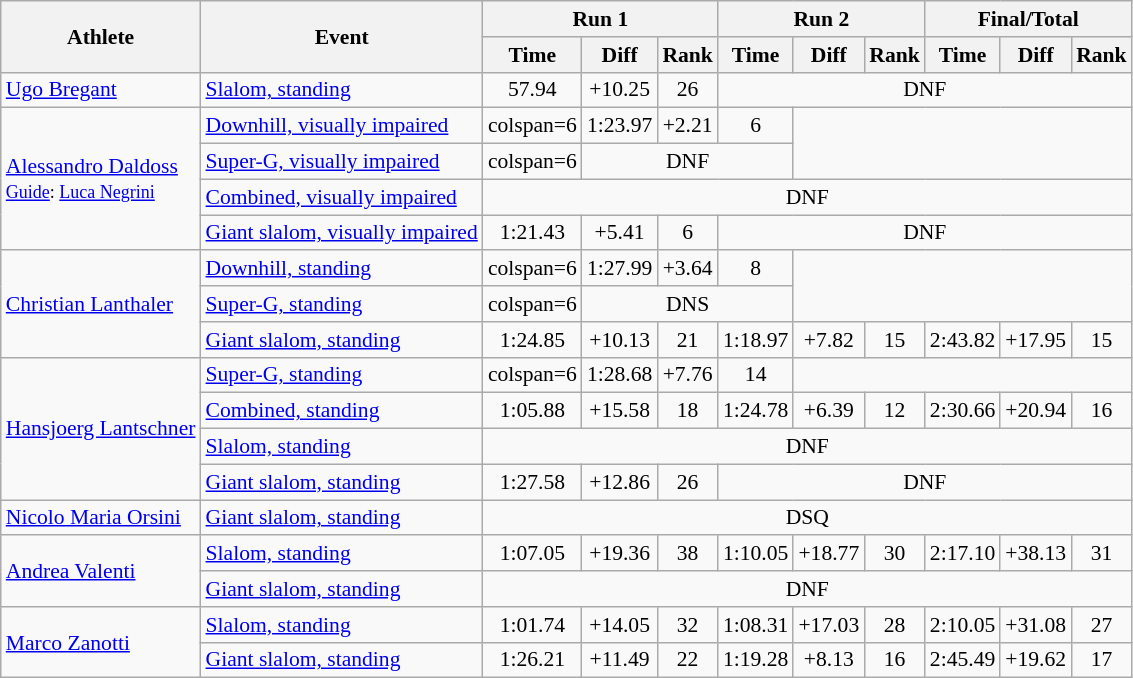<table class="wikitable" style="font-size:90%">
<tr>
<th rowspan="2">Athlete</th>
<th rowspan="2">Event</th>
<th colspan="3">Run 1</th>
<th colspan="3">Run 2</th>
<th colspan="3">Final/Total</th>
</tr>
<tr>
<th>Time</th>
<th>Diff</th>
<th>Rank</th>
<th>Time</th>
<th>Diff</th>
<th>Rank</th>
<th>Time</th>
<th>Diff</th>
<th>Rank</th>
</tr>
<tr>
<td><a href='#'>Ugo Bregant</a></td>
<td><a href='#'>Slalom, standing</a></td>
<td align="center">57.94</td>
<td align="center">+10.25</td>
<td align="center">26</td>
<td align="center" colspan=6>DNF</td>
</tr>
<tr>
<td rowspan=4><a href='#'>Alessandro Daldoss</a><br><small><a href='#'>Guide</a>: <a href='#'>Luca Negrini</a></small></td>
<td><a href='#'>Downhill, visually impaired</a></td>
<td>colspan=6 </td>
<td align="center">1:23.97</td>
<td align="center">+2.21</td>
<td align="center">6</td>
</tr>
<tr>
<td><a href='#'>Super-G, visually impaired</a></td>
<td>colspan=6 </td>
<td align="center" colspan=3>DNF</td>
</tr>
<tr>
<td><a href='#'>Combined, visually impaired</a></td>
<td align="center" colspan=9>DNF</td>
</tr>
<tr>
<td><a href='#'>Giant slalom, visually impaired</a></td>
<td align="center">1:21.43</td>
<td align="center">+5.41</td>
<td align="center">6</td>
<td align="center" colspan=6>DNF</td>
</tr>
<tr>
<td rowspan=3><a href='#'>Christian Lanthaler</a></td>
<td><a href='#'>Downhill, standing</a></td>
<td>colspan=6 </td>
<td align="center">1:27.99</td>
<td align="center">+3.64</td>
<td align="center">8</td>
</tr>
<tr>
<td><a href='#'>Super-G, standing</a></td>
<td>colspan=6 </td>
<td align="center" colspan=3>DNS</td>
</tr>
<tr>
<td><a href='#'>Giant slalom, standing</a></td>
<td align="center">1:24.85</td>
<td align="center">+10.13</td>
<td align="center">21</td>
<td align="center">1:18.97</td>
<td align="center">+7.82</td>
<td align="center">15</td>
<td align="center">2:43.82</td>
<td align="center">+17.95</td>
<td align="center">15</td>
</tr>
<tr>
<td rowspan=4><a href='#'>Hansjoerg Lantschner</a></td>
<td><a href='#'>Super-G, standing</a></td>
<td>colspan=6 </td>
<td align="center">1:28.68</td>
<td align="center">+7.76</td>
<td align="center">14</td>
</tr>
<tr>
<td><a href='#'>Combined, standing</a></td>
<td align="center">1:05.88</td>
<td align="center">+15.58</td>
<td align="center">18</td>
<td align="center">1:24.78</td>
<td align="center">+6.39</td>
<td align="center">12</td>
<td align="center">2:30.66</td>
<td align="center">+20.94</td>
<td align="center">16</td>
</tr>
<tr>
<td><a href='#'>Slalom, standing</a></td>
<td align="center" colspan=9>DNF</td>
</tr>
<tr>
<td><a href='#'>Giant slalom, standing</a></td>
<td align="center">1:27.58</td>
<td align="center">+12.86</td>
<td align="center">26</td>
<td align="center" colspan=6>DNF</td>
</tr>
<tr>
<td><a href='#'>Nicolo Maria Orsini</a></td>
<td><a href='#'>Giant slalom, standing</a></td>
<td align="center" colspan=9>DSQ</td>
</tr>
<tr>
<td rowspan=2><a href='#'>Andrea Valenti</a></td>
<td><a href='#'>Slalom, standing</a></td>
<td align="center">1:07.05</td>
<td align="center">+19.36</td>
<td align="center">38</td>
<td align="center">1:10.05</td>
<td align="center">+18.77</td>
<td align="center">30</td>
<td align="center">2:17.10</td>
<td align="center">+38.13</td>
<td align="center">31</td>
</tr>
<tr>
<td><a href='#'>Giant slalom, standing</a></td>
<td align="center" colspan=9>DNF</td>
</tr>
<tr>
<td rowspan=2><a href='#'>Marco Zanotti</a></td>
<td><a href='#'>Slalom, standing</a></td>
<td align="center">1:01.74</td>
<td align="center">+14.05</td>
<td align="center">32</td>
<td align="center">1:08.31</td>
<td align="center">+17.03</td>
<td align="center">28</td>
<td align="center">2:10.05</td>
<td align="center">+31.08</td>
<td align="center">27</td>
</tr>
<tr>
<td><a href='#'>Giant slalom, standing</a></td>
<td align="center">1:26.21</td>
<td align="center">+11.49</td>
<td align="center">22</td>
<td align="center">1:19.28</td>
<td align="center">+8.13</td>
<td align="center">16</td>
<td align="center">2:45.49</td>
<td align="center">+19.62</td>
<td align="center">17</td>
</tr>
</table>
